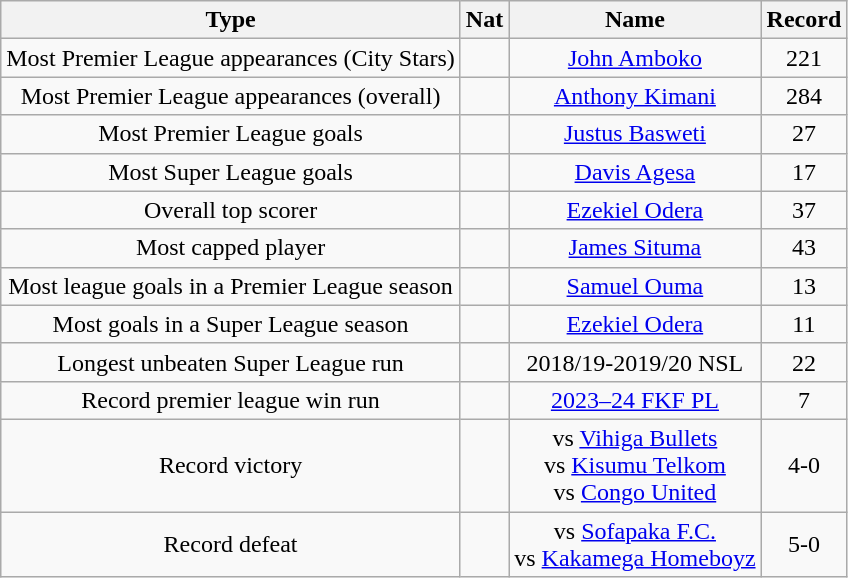<table Class="wikitable" style="text-align: center;">
<tr>
<th rowspan="1">Type</th>
<th rowspan="1">Nat</th>
<th rowspan="1">Name</th>
<th rowspan="1">Record</th>
</tr>
<tr>
<td>Most Premier League appearances (City Stars)</td>
<td></td>
<td><a href='#'>John Amboko</a></td>
<td>221 </td>
</tr>
<tr>
<td>Most Premier League appearances (overall)</td>
<td></td>
<td><a href='#'>Anthony Kimani</a></td>
<td>284</td>
</tr>
<tr>
<td>Most Premier League goals</td>
<td></td>
<td><a href='#'>Justus Basweti</a></td>
<td>27</td>
</tr>
<tr>
<td>Most Super League goals</td>
<td></td>
<td><a href='#'>Davis Agesa</a></td>
<td>17</td>
</tr>
<tr>
<td>Overall top scorer</td>
<td></td>
<td><a href='#'>Ezekiel Odera</a></td>
<td>37</td>
</tr>
<tr>
<td>Most capped player</td>
<td></td>
<td><a href='#'>James Situma</a></td>
<td>43</td>
</tr>
<tr>
<td>Most league goals in a Premier League season</td>
<td></td>
<td><a href='#'>Samuel Ouma</a></td>
<td>13</td>
</tr>
<tr>
<td>Most goals in a Super League season</td>
<td></td>
<td><a href='#'>Ezekiel Odera</a></td>
<td>11</td>
</tr>
<tr>
<td>Longest unbeaten Super League run</td>
<td></td>
<td>2018/19-2019/20 NSL</td>
<td>22 </td>
</tr>
<tr>
<td>Record premier league win run</td>
<td></td>
<td><a href='#'>2023–24 FKF PL</a></td>
<td>7</td>
</tr>
<tr>
<td>Record victory</td>
<td></td>
<td>vs <a href='#'>Vihiga Bullets</a> <br> vs <a href='#'>Kisumu Telkom</a> <br> vs <a href='#'>Congo United</a></td>
<td>4-0</td>
</tr>
<tr>
<td>Record defeat</td>
<td></td>
<td>vs <a href='#'>Sofapaka F.C.</a>  <br> vs <a href='#'>Kakamega Homeboyz</a></td>
<td>5-0</td>
</tr>
</table>
